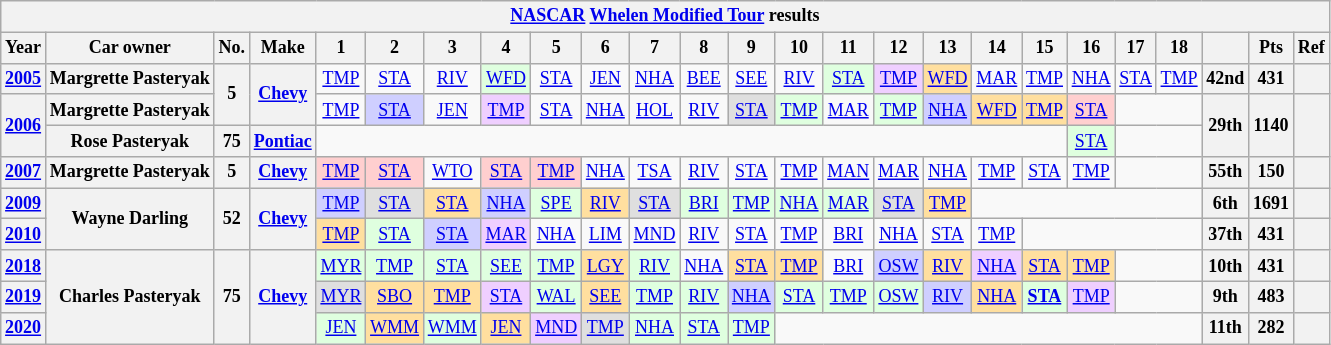<table class="wikitable" style="text-align:center; font-size:75%">
<tr>
<th colspan=38><a href='#'>NASCAR</a> <a href='#'>Whelen Modified Tour</a> results</th>
</tr>
<tr>
<th>Year</th>
<th>Car owner</th>
<th>No.</th>
<th>Make</th>
<th>1</th>
<th>2</th>
<th>3</th>
<th>4</th>
<th>5</th>
<th>6</th>
<th>7</th>
<th>8</th>
<th>9</th>
<th>10</th>
<th>11</th>
<th>12</th>
<th>13</th>
<th>14</th>
<th>15</th>
<th>16</th>
<th>17</th>
<th>18</th>
<th></th>
<th>Pts</th>
<th>Ref</th>
</tr>
<tr>
<th><a href='#'>2005</a></th>
<th>Margrette Pasteryak</th>
<th rowspan=2>5</th>
<th rowspan=2><a href='#'>Chevy</a></th>
<td><a href='#'>TMP</a></td>
<td><a href='#'>STA</a></td>
<td><a href='#'>RIV</a></td>
<td style="background:#DFFFDF;"><a href='#'>WFD</a><br></td>
<td><a href='#'>STA</a></td>
<td><a href='#'>JEN</a></td>
<td><a href='#'>NHA</a></td>
<td><a href='#'>BEE</a></td>
<td><a href='#'>SEE</a></td>
<td><a href='#'>RIV</a></td>
<td style="background:#DFFFDF;"><a href='#'>STA</a><br></td>
<td style="background:#EFCFFF;"><a href='#'>TMP</a><br></td>
<td style="background:#FFDF9F;"><a href='#'>WFD</a><br></td>
<td><a href='#'>MAR</a></td>
<td><a href='#'>TMP</a></td>
<td><a href='#'>NHA</a></td>
<td><a href='#'>STA</a></td>
<td><a href='#'>TMP</a></td>
<th>42nd</th>
<th>431</th>
<th></th>
</tr>
<tr>
<th rowspan=2><a href='#'>2006</a></th>
<th>Margrette Pasteryak</th>
<td><a href='#'>TMP</a></td>
<td style="background:#CFCFFF;"><a href='#'>STA</a><br></td>
<td><a href='#'>JEN</a></td>
<td style="background:#EFCFFF;"><a href='#'>TMP</a><br></td>
<td><a href='#'>STA</a></td>
<td><a href='#'>NHA</a></td>
<td><a href='#'>HOL</a></td>
<td><a href='#'>RIV</a></td>
<td style="background:#DFDFDF;"><a href='#'>STA</a><br></td>
<td style="background:#DFFFDF;"><a href='#'>TMP</a><br></td>
<td><a href='#'>MAR</a></td>
<td style="background:#DFFFDF;"><a href='#'>TMP</a><br></td>
<td style="background:#CFCFFF;"><a href='#'>NHA</a><br></td>
<td style="background:#FFDF9F;"><a href='#'>WFD</a><br></td>
<td style="background:#FFDF9F;"><a href='#'>TMP</a><br></td>
<td style="background:#FFCFCF;"><a href='#'>STA</a><br></td>
<td colspan=2></td>
<th rowspan=2>29th</th>
<th rowspan=2>1140</th>
<th rowspan=2></th>
</tr>
<tr>
<th>Rose Pasteryak</th>
<th>75</th>
<th><a href='#'>Pontiac</a></th>
<td colspan=15></td>
<td style="background:#DFFFDF;"><a href='#'>STA</a><br></td>
<td colspan=2></td>
</tr>
<tr>
<th><a href='#'>2007</a></th>
<th>Margrette Pasteryak</th>
<th>5</th>
<th><a href='#'>Chevy</a></th>
<td style="background:#FFCFCF;"><a href='#'>TMP</a><br></td>
<td style="background:#FFCFCF;"><a href='#'>STA</a><br></td>
<td><a href='#'>WTO</a></td>
<td style="background:#FFCFCF;"><a href='#'>STA</a><br></td>
<td style="background:#FFCFCF;"><a href='#'>TMP</a><br></td>
<td><a href='#'>NHA</a></td>
<td><a href='#'>TSA</a></td>
<td><a href='#'>RIV</a></td>
<td><a href='#'>STA</a></td>
<td><a href='#'>TMP</a></td>
<td><a href='#'>MAN</a></td>
<td><a href='#'>MAR</a></td>
<td><a href='#'>NHA</a></td>
<td><a href='#'>TMP</a></td>
<td><a href='#'>STA</a></td>
<td><a href='#'>TMP</a></td>
<td colspan=2></td>
<th>55th</th>
<th>150</th>
<th></th>
</tr>
<tr>
<th><a href='#'>2009</a></th>
<th rowspan=2>Wayne Darling</th>
<th rowspan=2>52</th>
<th rowspan=2><a href='#'>Chevy</a></th>
<td style="background:#CFCFFF;"><a href='#'>TMP</a><br></td>
<td style="background:#DFDFDF;"><a href='#'>STA</a><br></td>
<td style="background:#FFDF9F;"><a href='#'>STA</a><br></td>
<td style="background:#CFCFFF;"><a href='#'>NHA</a><br></td>
<td style="background:#DFFFDF;"><a href='#'>SPE</a><br></td>
<td style="background:#FFDF9F;"><a href='#'>RIV</a><br></td>
<td style="background:#DFDFDF;"><a href='#'>STA</a><br></td>
<td style="background:#DFFFDF;"><a href='#'>BRI</a><br></td>
<td style="background:#DFFFDF;"><a href='#'>TMP</a><br></td>
<td style="background:#DFFFDF;"><a href='#'>NHA</a><br></td>
<td style="background:#DFFFDF;"><a href='#'>MAR</a><br></td>
<td style="background:#DFDFDF;"><a href='#'>STA</a><br></td>
<td style="background:#FFDF9F;"><a href='#'>TMP</a><br></td>
<td colspan=5></td>
<th>6th</th>
<th>1691</th>
<th></th>
</tr>
<tr>
<th><a href='#'>2010</a></th>
<td style="background:#FFDF9F;"><a href='#'>TMP</a><br></td>
<td style="background:#DFFFDF;"><a href='#'>STA</a><br></td>
<td style="background:#CFCFFF;"><a href='#'>STA</a><br></td>
<td style="background:#EFCFFF;"><a href='#'>MAR</a><br></td>
<td><a href='#'>NHA</a></td>
<td><a href='#'>LIM</a></td>
<td><a href='#'>MND</a></td>
<td><a href='#'>RIV</a></td>
<td><a href='#'>STA</a></td>
<td><a href='#'>TMP</a></td>
<td><a href='#'>BRI</a></td>
<td><a href='#'>NHA</a></td>
<td><a href='#'>STA</a></td>
<td><a href='#'>TMP</a></td>
<td colspan=4></td>
<th>37th</th>
<th>431</th>
<th></th>
</tr>
<tr>
<th><a href='#'>2018</a></th>
<th rowspan=3>Charles Pasteryak</th>
<th rowspan=3>75</th>
<th rowspan=3><a href='#'>Chevy</a></th>
<td style="background:#DFFFDF;"><a href='#'>MYR</a><br></td>
<td style="background:#DFFFDF;"><a href='#'>TMP</a><br></td>
<td style="background:#DFFFDF;"><a href='#'>STA</a><br></td>
<td style="background:#DFFFDF;"><a href='#'>SEE</a><br></td>
<td style="background:#DFFFDF;"><a href='#'>TMP</a><br></td>
<td style="background:#FFDF9F;"><a href='#'>LGY</a><br></td>
<td style="background:#DFFFDF;"><a href='#'>RIV</a><br></td>
<td><a href='#'>NHA</a></td>
<td style="background:#FFDF9F;"><a href='#'>STA</a><br></td>
<td style="background:#FFDF9F;"><a href='#'>TMP</a><br></td>
<td><a href='#'>BRI</a></td>
<td style="background:#CFCFFF;"><a href='#'>OSW</a><br></td>
<td style="background:#FFDF9F;"><a href='#'>RIV</a><br></td>
<td style="background:#EFCFFF;"><a href='#'>NHA</a><br></td>
<td style="background:#FFDF9F;"><a href='#'>STA</a><br></td>
<td style="background:#FFDF9F;"><a href='#'>TMP</a><br></td>
<td colspan=2></td>
<th>10th</th>
<th>431</th>
<th></th>
</tr>
<tr>
<th><a href='#'>2019</a></th>
<td style="background:#DFDFDF;"><a href='#'>MYR</a><br></td>
<td style="background:#FFDF9F;"><a href='#'>SBO</a><br></td>
<td style="background:#FFDF9F;"><a href='#'>TMP</a><br></td>
<td style="background:#EFCFFF;"><a href='#'>STA</a><br></td>
<td style="background:#DFFFDF;"><a href='#'>WAL</a><br></td>
<td style="background:#FFDF9F;"><a href='#'>SEE</a><br></td>
<td style="background:#DFFFDF;"><a href='#'>TMP</a><br></td>
<td style="background:#DFFFDF;"><a href='#'>RIV</a><br></td>
<td style="background:#CFCFFF;"><a href='#'>NHA</a><br></td>
<td style="background:#DFFFDF;"><a href='#'>STA</a><br></td>
<td style="background:#DFFFDF;"><a href='#'>TMP</a><br></td>
<td style="background:#DFFFDF;"><a href='#'>OSW</a><br></td>
<td style="background:#CFCFFF;"><a href='#'>RIV</a><br></td>
<td style="background:#FFDF9F;"><a href='#'>NHA</a><br></td>
<td style="background:#DFFFDF;"><strong><a href='#'>STA</a></strong><br></td>
<td style="background:#EFCFFF;"><a href='#'>TMP</a><br></td>
<td colspan=2></td>
<th>9th</th>
<th>483</th>
<th></th>
</tr>
<tr>
<th><a href='#'>2020</a></th>
<td style="background:#DFFFDF;"><a href='#'>JEN</a><br></td>
<td style="background:#FFDF9F;"><a href='#'>WMM</a><br></td>
<td style="background:#DFFFDF;"><a href='#'>WMM</a><br></td>
<td style="background:#FFDF9F;"><a href='#'>JEN</a><br></td>
<td style="background:#EFCFFF;"><a href='#'>MND</a><br></td>
<td style="background:#DFDFDF;"><a href='#'>TMP</a><br></td>
<td style="background:#DFFFDF;"><a href='#'>NHA</a><br></td>
<td style="background:#DFFFDF;"><a href='#'>STA</a><br></td>
<td style="background:#DFFFDF;"><a href='#'>TMP</a><br></td>
<td colspan=9></td>
<th>11th</th>
<th>282</th>
<th></th>
</tr>
</table>
